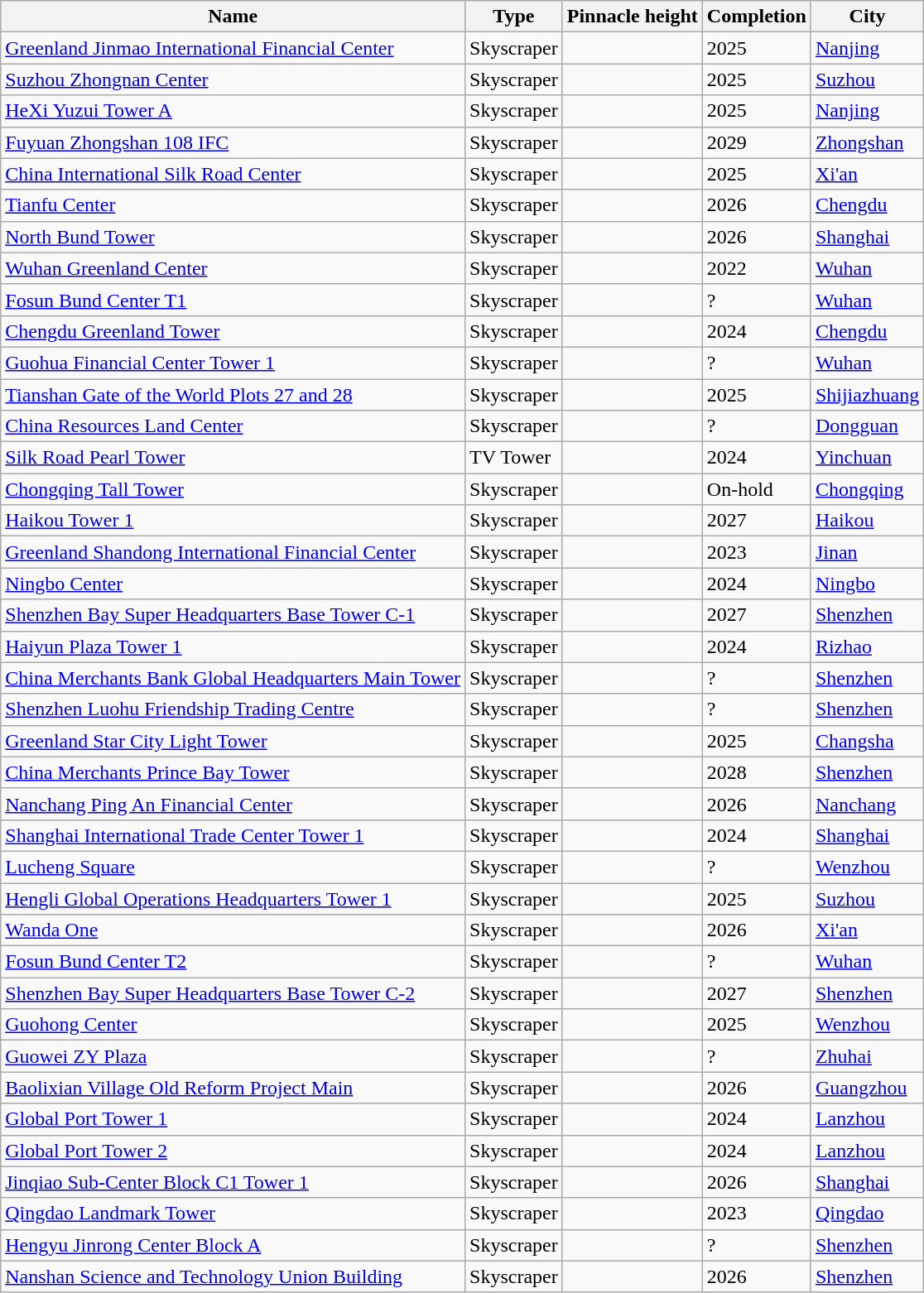<table class="wikitable sortable">
<tr>
<th>Name</th>
<th>Type</th>
<th>Pinnacle height</th>
<th>Completion</th>
<th>City</th>
</tr>
<tr>
<td><a href='#'>Greenland Jinmao International Financial Center</a></td>
<td>Skyscraper</td>
<td></td>
<td>2025</td>
<td><a href='#'>Nanjing</a></td>
</tr>
<tr>
<td><a href='#'>Suzhou Zhongnan Center</a></td>
<td>Skyscraper</td>
<td></td>
<td>2025</td>
<td><a href='#'>Suzhou</a></td>
</tr>
<tr>
<td><a href='#'>HeXi Yuzui Tower A</a></td>
<td>Skyscraper</td>
<td></td>
<td>2025</td>
<td><a href='#'>Nanjing</a></td>
</tr>
<tr>
<td><a href='#'>Fuyuan Zhongshan 108 IFC</a></td>
<td>Skyscraper</td>
<td></td>
<td>2029</td>
<td><a href='#'>Zhongshan</a></td>
</tr>
<tr>
<td><a href='#'>China International Silk Road Center</a></td>
<td>Skyscraper</td>
<td></td>
<td>2025</td>
<td><a href='#'>Xi'an</a></td>
</tr>
<tr>
<td><a href='#'>Tianfu Center</a></td>
<td>Skyscraper</td>
<td></td>
<td>2026</td>
<td><a href='#'>Chengdu</a></td>
</tr>
<tr>
<td><a href='#'>North Bund Tower</a></td>
<td>Skyscraper</td>
<td></td>
<td>2026</td>
<td><a href='#'>Shanghai</a></td>
</tr>
<tr>
<td><a href='#'>Wuhan Greenland Center</a></td>
<td>Skyscraper</td>
<td></td>
<td>2022</td>
<td><a href='#'>Wuhan</a></td>
</tr>
<tr>
<td><a href='#'>Fosun Bund Center T1</a></td>
<td>Skyscraper</td>
<td></td>
<td>?</td>
<td><a href='#'>Wuhan</a></td>
</tr>
<tr>
<td><a href='#'>Chengdu Greenland Tower</a></td>
<td>Skyscraper</td>
<td></td>
<td>2024</td>
<td><a href='#'>Chengdu</a></td>
</tr>
<tr>
<td><a href='#'>Guohua Financial Center Tower 1</a></td>
<td>Skyscraper</td>
<td></td>
<td>?</td>
<td><a href='#'>Wuhan</a></td>
</tr>
<tr>
<td><a href='#'>Tianshan Gate of the World Plots 27 and 28</a></td>
<td>Skyscraper</td>
<td></td>
<td>2025</td>
<td><a href='#'>Shijiazhuang</a></td>
</tr>
<tr>
<td><a href='#'>China Resources Land Center</a></td>
<td>Skyscraper</td>
<td></td>
<td>?</td>
<td><a href='#'>Dongguan</a></td>
</tr>
<tr>
<td><a href='#'>Silk Road Pearl Tower</a></td>
<td>TV Tower</td>
<td></td>
<td>2024</td>
<td><a href='#'>Yinchuan</a></td>
</tr>
<tr>
<td><a href='#'>Chongqing Tall Tower</a></td>
<td>Skyscraper</td>
<td></td>
<td>On-hold</td>
<td><a href='#'>Chongqing</a></td>
</tr>
<tr>
<td><a href='#'>Haikou Tower 1</a></td>
<td>Skyscraper</td>
<td></td>
<td>2027</td>
<td><a href='#'>Haikou</a></td>
</tr>
<tr>
<td><a href='#'>Greenland Shandong International Financial Center</a></td>
<td>Skyscraper</td>
<td></td>
<td>2023</td>
<td><a href='#'>Jinan</a></td>
</tr>
<tr>
<td><a href='#'>Ningbo Center</a></td>
<td>Skyscraper</td>
<td></td>
<td>2024</td>
<td><a href='#'>Ningbo</a></td>
</tr>
<tr>
<td><a href='#'>Shenzhen Bay Super Headquarters Base Tower C-1</a></td>
<td>Skyscraper</td>
<td></td>
<td>2027</td>
<td><a href='#'>Shenzhen</a></td>
</tr>
<tr>
<td><a href='#'>Haiyun Plaza Tower 1</a></td>
<td>Skyscraper</td>
<td></td>
<td>2024</td>
<td><a href='#'>Rizhao</a></td>
</tr>
<tr>
<td><a href='#'>China Merchants Bank Global Headquarters Main Tower</a></td>
<td>Skyscraper</td>
<td></td>
<td>?</td>
<td><a href='#'>Shenzhen</a></td>
</tr>
<tr>
<td><a href='#'>Shenzhen Luohu Friendship Trading Centre</a></td>
<td>Skyscraper</td>
<td></td>
<td>?</td>
<td><a href='#'>Shenzhen</a></td>
</tr>
<tr>
<td><a href='#'>Greenland Star City Light Tower</a></td>
<td>Skyscraper</td>
<td></td>
<td>2025</td>
<td><a href='#'>Changsha</a></td>
</tr>
<tr>
<td><a href='#'>China Merchants Prince Bay Tower</a></td>
<td>Skyscraper</td>
<td></td>
<td>2028</td>
<td><a href='#'>Shenzhen</a></td>
</tr>
<tr>
<td><a href='#'>Nanchang Ping An Financial Center</a></td>
<td>Skyscraper</td>
<td></td>
<td>2026</td>
<td><a href='#'>Nanchang</a></td>
</tr>
<tr>
<td><a href='#'>Shanghai International Trade Center Tower 1</a></td>
<td>Skyscraper</td>
<td></td>
<td>2024</td>
<td><a href='#'>Shanghai</a></td>
</tr>
<tr>
<td><a href='#'>Lucheng Square</a></td>
<td>Skyscraper</td>
<td></td>
<td>?</td>
<td><a href='#'>Wenzhou</a></td>
</tr>
<tr>
<td><a href='#'>Hengli Global Operations Headquarters Tower 1</a></td>
<td>Skyscraper</td>
<td></td>
<td>2025</td>
<td><a href='#'>Suzhou</a></td>
</tr>
<tr>
<td><a href='#'>Wanda One</a></td>
<td>Skyscraper</td>
<td></td>
<td>2026</td>
<td><a href='#'>Xi'an</a></td>
</tr>
<tr>
<td><a href='#'>Fosun Bund Center T2</a></td>
<td>Skyscraper</td>
<td></td>
<td>?</td>
<td><a href='#'>Wuhan</a></td>
</tr>
<tr>
<td><a href='#'>Shenzhen Bay Super Headquarters Base Tower C-2</a></td>
<td>Skyscraper</td>
<td></td>
<td>2027</td>
<td><a href='#'>Shenzhen</a></td>
</tr>
<tr>
<td><a href='#'>Guohong Center</a></td>
<td>Skyscraper</td>
<td></td>
<td>2025</td>
<td><a href='#'>Wenzhou</a></td>
</tr>
<tr>
<td><a href='#'>Guowei ZY Plaza</a></td>
<td>Skyscraper</td>
<td></td>
<td>?</td>
<td><a href='#'>Zhuhai</a></td>
</tr>
<tr>
<td><a href='#'>Baolixian Village Old Reform Project Main</a></td>
<td>Skyscraper</td>
<td></td>
<td>2026</td>
<td><a href='#'>Guangzhou</a></td>
</tr>
<tr>
<td><a href='#'>Global Port Tower 1</a></td>
<td>Skyscraper</td>
<td></td>
<td>2024</td>
<td><a href='#'>Lanzhou</a></td>
</tr>
<tr>
<td><a href='#'>Global Port Tower 2</a></td>
<td>Skyscraper</td>
<td></td>
<td>2024</td>
<td><a href='#'>Lanzhou</a></td>
</tr>
<tr>
<td><a href='#'>Jinqiao Sub-Center Block C1 Tower 1</a></td>
<td>Skyscraper</td>
<td></td>
<td>2026</td>
<td><a href='#'>Shanghai</a></td>
</tr>
<tr>
<td><a href='#'>Qingdao Landmark Tower</a></td>
<td>Skyscraper</td>
<td></td>
<td>2023</td>
<td><a href='#'>Qingdao</a></td>
</tr>
<tr>
<td><a href='#'>Hengyu Jinrong Center Block A</a></td>
<td>Skyscraper</td>
<td></td>
<td>?</td>
<td><a href='#'>Shenzhen</a></td>
</tr>
<tr>
<td><a href='#'>Nanshan Science and Technology Union Building</a></td>
<td>Skyscraper</td>
<td></td>
<td>2026</td>
<td><a href='#'>Shenzhen</a></td>
</tr>
</table>
